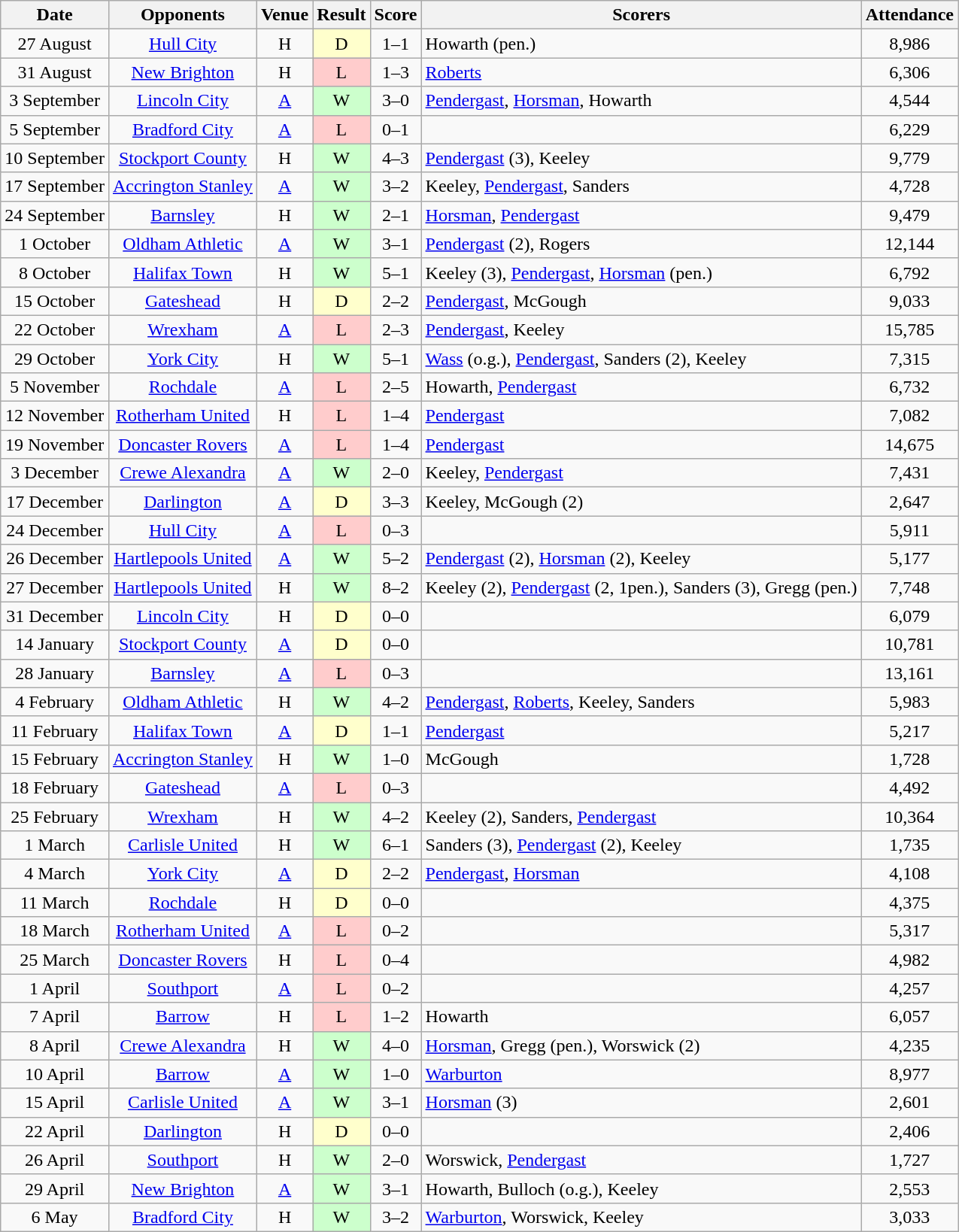<table class="wikitable" style="text-align:center">
<tr>
<th>Date</th>
<th>Opponents</th>
<th>Venue</th>
<th>Result</th>
<th>Score</th>
<th>Scorers</th>
<th>Attendance</th>
</tr>
<tr>
<td>27 August</td>
<td><a href='#'>Hull City</a></td>
<td>H</td>
<td style="background-color:#FFFFCC">D</td>
<td>1–1</td>
<td align="left">Howarth (pen.)</td>
<td>8,986</td>
</tr>
<tr>
<td>31 August</td>
<td><a href='#'>New Brighton</a></td>
<td>H</td>
<td style="background-color:#FFCCCC">L</td>
<td>1–3</td>
<td align="left"><a href='#'>Roberts</a></td>
<td>6,306</td>
</tr>
<tr>
<td>3 September</td>
<td><a href='#'>Lincoln City</a></td>
<td><a href='#'>A</a></td>
<td style="background-color:#CCFFCC">W</td>
<td>3–0</td>
<td align="left"><a href='#'>Pendergast</a>, <a href='#'>Horsman</a>, Howarth</td>
<td>4,544</td>
</tr>
<tr>
<td>5 September</td>
<td><a href='#'>Bradford City</a></td>
<td><a href='#'>A</a></td>
<td style="background-color:#FFCCCC">L</td>
<td>0–1</td>
<td align="left"></td>
<td>6,229</td>
</tr>
<tr>
<td>10 September</td>
<td><a href='#'>Stockport County</a></td>
<td>H</td>
<td style="background-color:#CCFFCC">W</td>
<td>4–3</td>
<td align="left"><a href='#'>Pendergast</a> (3), Keeley</td>
<td>9,779</td>
</tr>
<tr>
<td>17 September</td>
<td><a href='#'>Accrington Stanley</a></td>
<td><a href='#'>A</a></td>
<td style="background-color:#CCFFCC">W</td>
<td>3–2</td>
<td align="left">Keeley, <a href='#'>Pendergast</a>, Sanders</td>
<td>4,728</td>
</tr>
<tr>
<td>24 September</td>
<td><a href='#'>Barnsley</a></td>
<td>H</td>
<td style="background-color:#CCFFCC">W</td>
<td>2–1</td>
<td align="left"><a href='#'>Horsman</a>, <a href='#'>Pendergast</a></td>
<td>9,479</td>
</tr>
<tr>
<td>1 October</td>
<td><a href='#'>Oldham Athletic</a></td>
<td><a href='#'>A</a></td>
<td style="background-color:#CCFFCC">W</td>
<td>3–1</td>
<td align="left"><a href='#'>Pendergast</a> (2), Rogers</td>
<td>12,144</td>
</tr>
<tr>
<td>8 October</td>
<td><a href='#'>Halifax Town</a></td>
<td>H</td>
<td style="background-color:#CCFFCC">W</td>
<td>5–1</td>
<td align="left">Keeley (3), <a href='#'>Pendergast</a>, <a href='#'>Horsman</a> (pen.)</td>
<td>6,792</td>
</tr>
<tr>
<td>15 October</td>
<td><a href='#'>Gateshead</a></td>
<td>H</td>
<td style="background-color:#FFFFCC">D</td>
<td>2–2</td>
<td align="left"><a href='#'>Pendergast</a>, McGough</td>
<td>9,033</td>
</tr>
<tr>
<td>22 October</td>
<td><a href='#'>Wrexham</a></td>
<td><a href='#'>A</a></td>
<td style="background-color:#FFCCCC">L</td>
<td>2–3</td>
<td align="left"><a href='#'>Pendergast</a>, Keeley</td>
<td>15,785</td>
</tr>
<tr>
<td>29 October</td>
<td><a href='#'>York City</a></td>
<td>H</td>
<td style="background-color:#CCFFCC">W</td>
<td>5–1</td>
<td align="left"><a href='#'>Wass</a> (o.g.), <a href='#'>Pendergast</a>, Sanders (2), Keeley</td>
<td>7,315</td>
</tr>
<tr>
<td>5 November</td>
<td><a href='#'>Rochdale</a></td>
<td><a href='#'>A</a></td>
<td style="background-color:#FFCCCC">L</td>
<td>2–5</td>
<td align="left">Howarth, <a href='#'>Pendergast</a></td>
<td>6,732</td>
</tr>
<tr>
<td>12 November</td>
<td><a href='#'>Rotherham United</a></td>
<td>H</td>
<td style="background-color:#FFCCCC">L</td>
<td>1–4</td>
<td align="left"><a href='#'>Pendergast</a></td>
<td>7,082</td>
</tr>
<tr>
<td>19 November</td>
<td><a href='#'>Doncaster Rovers</a></td>
<td><a href='#'>A</a></td>
<td style="background-color:#FFCCCC">L</td>
<td>1–4</td>
<td align="left"><a href='#'>Pendergast</a></td>
<td>14,675</td>
</tr>
<tr>
<td>3 December</td>
<td><a href='#'>Crewe Alexandra</a></td>
<td><a href='#'>A</a></td>
<td style="background-color:#CCFFCC">W</td>
<td>2–0</td>
<td align="left">Keeley, <a href='#'>Pendergast</a></td>
<td>7,431</td>
</tr>
<tr>
<td>17 December</td>
<td><a href='#'>Darlington</a></td>
<td><a href='#'>A</a></td>
<td style="background-color:#FFFFCC">D</td>
<td>3–3</td>
<td align="left">Keeley, McGough (2)</td>
<td>2,647</td>
</tr>
<tr>
<td>24 December</td>
<td><a href='#'>Hull City</a></td>
<td><a href='#'>A</a></td>
<td style="background-color:#FFCCCC">L</td>
<td>0–3</td>
<td align="left"></td>
<td>5,911</td>
</tr>
<tr>
<td>26 December</td>
<td><a href='#'>Hartlepools United</a></td>
<td><a href='#'>A</a></td>
<td style="background-color:#CCFFCC">W</td>
<td>5–2</td>
<td align="left"><a href='#'>Pendergast</a> (2), <a href='#'>Horsman</a> (2), Keeley</td>
<td>5,177</td>
</tr>
<tr>
<td>27 December</td>
<td><a href='#'>Hartlepools United</a></td>
<td>H</td>
<td style="background-color:#CCFFCC">W</td>
<td>8–2</td>
<td align="left">Keeley (2), <a href='#'>Pendergast</a> (2, 1pen.), Sanders (3), Gregg (pen.)</td>
<td>7,748</td>
</tr>
<tr>
<td>31 December</td>
<td><a href='#'>Lincoln City</a></td>
<td>H</td>
<td style="background-color:#FFFFCC">D</td>
<td>0–0</td>
<td align="left"></td>
<td>6,079</td>
</tr>
<tr>
<td>14 January</td>
<td><a href='#'>Stockport County</a></td>
<td><a href='#'>A</a></td>
<td style="background-color:#FFFFCC">D</td>
<td>0–0</td>
<td align="left"></td>
<td>10,781</td>
</tr>
<tr>
<td>28 January</td>
<td><a href='#'>Barnsley</a></td>
<td><a href='#'>A</a></td>
<td style="background-color:#FFCCCC">L</td>
<td>0–3</td>
<td align="left"></td>
<td>13,161</td>
</tr>
<tr>
<td>4 February</td>
<td><a href='#'>Oldham Athletic</a></td>
<td>H</td>
<td style="background-color:#CCFFCC">W</td>
<td>4–2</td>
<td align="left"><a href='#'>Pendergast</a>, <a href='#'>Roberts</a>, Keeley, Sanders</td>
<td>5,983</td>
</tr>
<tr>
<td>11 February</td>
<td><a href='#'>Halifax Town</a></td>
<td><a href='#'>A</a></td>
<td style="background-color:#FFFFCC">D</td>
<td>1–1</td>
<td align="left"><a href='#'>Pendergast</a></td>
<td>5,217</td>
</tr>
<tr>
<td>15 February</td>
<td><a href='#'>Accrington Stanley</a></td>
<td>H</td>
<td style="background-color:#CCFFCC">W</td>
<td>1–0</td>
<td align="left">McGough</td>
<td>1,728</td>
</tr>
<tr>
<td>18 February</td>
<td><a href='#'>Gateshead</a></td>
<td><a href='#'>A</a></td>
<td style="background-color:#FFCCCC">L</td>
<td>0–3</td>
<td align="left"></td>
<td>4,492</td>
</tr>
<tr>
<td>25 February</td>
<td><a href='#'>Wrexham</a></td>
<td>H</td>
<td style="background-color:#CCFFCC">W</td>
<td>4–2</td>
<td align="left">Keeley (2), Sanders, <a href='#'>Pendergast</a></td>
<td>10,364</td>
</tr>
<tr>
<td>1 March</td>
<td><a href='#'>Carlisle United</a></td>
<td>H</td>
<td style="background-color:#CCFFCC">W</td>
<td>6–1</td>
<td align="left">Sanders (3), <a href='#'>Pendergast</a> (2), Keeley</td>
<td>1,735</td>
</tr>
<tr>
<td>4 March</td>
<td><a href='#'>York City</a></td>
<td><a href='#'>A</a></td>
<td style="background-color:#FFFFCC">D</td>
<td>2–2</td>
<td align="left"><a href='#'>Pendergast</a>, <a href='#'>Horsman</a></td>
<td>4,108</td>
</tr>
<tr>
<td>11 March</td>
<td><a href='#'>Rochdale</a></td>
<td>H</td>
<td style="background-color:#FFFFCC">D</td>
<td>0–0</td>
<td align="left"></td>
<td>4,375</td>
</tr>
<tr>
<td>18 March</td>
<td><a href='#'>Rotherham United</a></td>
<td><a href='#'>A</a></td>
<td style="background-color:#FFCCCC">L</td>
<td>0–2</td>
<td align="left"></td>
<td>5,317</td>
</tr>
<tr>
<td>25 March</td>
<td><a href='#'>Doncaster Rovers</a></td>
<td>H</td>
<td style="background-color:#FFCCCC">L</td>
<td>0–4</td>
<td align="left"></td>
<td>4,982</td>
</tr>
<tr>
<td>1 April</td>
<td><a href='#'>Southport</a></td>
<td><a href='#'>A</a></td>
<td style="background-color:#FFCCCC">L</td>
<td>0–2</td>
<td align="left"></td>
<td>4,257</td>
</tr>
<tr>
<td>7 April</td>
<td><a href='#'>Barrow</a></td>
<td>H</td>
<td style="background-color:#FFCCCC">L</td>
<td>1–2</td>
<td align="left">Howarth</td>
<td>6,057</td>
</tr>
<tr>
<td>8 April</td>
<td><a href='#'>Crewe Alexandra</a></td>
<td>H</td>
<td style="background-color:#CCFFCC">W</td>
<td>4–0</td>
<td align="left"><a href='#'>Horsman</a>, Gregg (pen.), Worswick (2)</td>
<td>4,235</td>
</tr>
<tr>
<td>10 April</td>
<td><a href='#'>Barrow</a></td>
<td><a href='#'>A</a></td>
<td style="background-color:#CCFFCC">W</td>
<td>1–0</td>
<td align="left"><a href='#'>Warburton</a></td>
<td>8,977</td>
</tr>
<tr>
<td>15 April</td>
<td><a href='#'>Carlisle United</a></td>
<td><a href='#'>A</a></td>
<td style="background-color:#CCFFCC">W</td>
<td>3–1</td>
<td align="left"><a href='#'>Horsman</a> (3)</td>
<td>2,601</td>
</tr>
<tr>
<td>22 April</td>
<td><a href='#'>Darlington</a></td>
<td>H</td>
<td style="background-color:#FFFFCC">D</td>
<td>0–0</td>
<td align="left"></td>
<td>2,406</td>
</tr>
<tr>
<td>26 April</td>
<td><a href='#'>Southport</a></td>
<td>H</td>
<td style="background-color:#CCFFCC">W</td>
<td>2–0</td>
<td align="left">Worswick, <a href='#'>Pendergast</a></td>
<td>1,727</td>
</tr>
<tr>
<td>29 April</td>
<td><a href='#'>New Brighton</a></td>
<td><a href='#'>A</a></td>
<td style="background-color:#CCFFCC">W</td>
<td>3–1</td>
<td align="left">Howarth, Bulloch (o.g.), Keeley</td>
<td>2,553</td>
</tr>
<tr>
<td>6 May</td>
<td><a href='#'>Bradford City</a></td>
<td>H</td>
<td style="background-color:#CCFFCC">W</td>
<td>3–2</td>
<td align="left"><a href='#'>Warburton</a>, Worswick, Keeley</td>
<td>3,033</td>
</tr>
</table>
